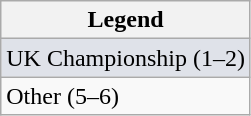<table class="wikitable">
<tr>
<th>Legend</th>
</tr>
<tr bgcolor="dfe2e9">
<td>UK Championship (1–2)</td>
</tr>
<tr bgcolor=>
<td>Other (5–6)</td>
</tr>
</table>
